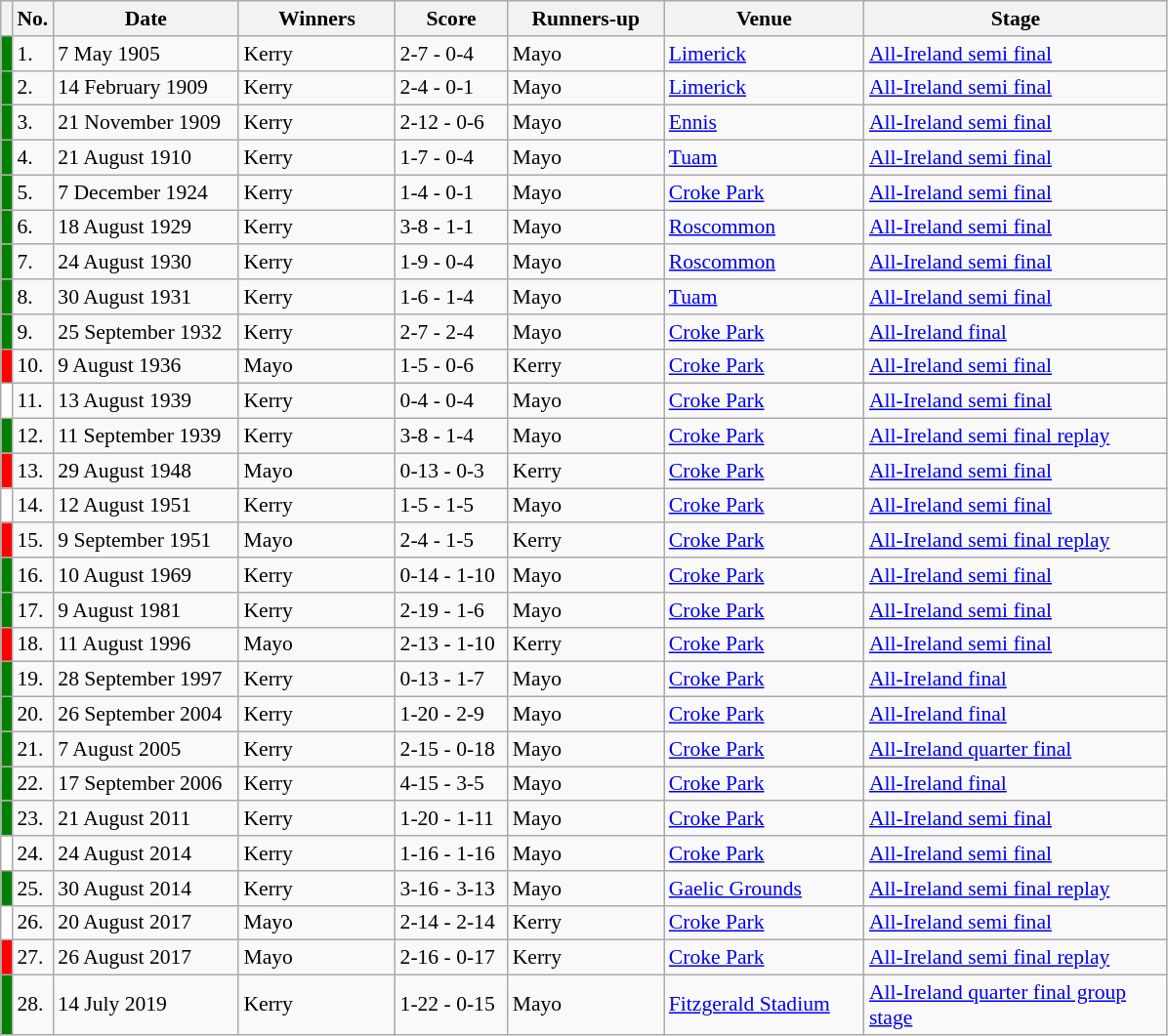<table class="wikitable" style="font-size:90%">
<tr>
<th width=1></th>
<th width=5>No.</th>
<th width=120>Date</th>
<th width=100>Winners</th>
<th width=70>Score</th>
<th width=100>Runners-up</th>
<th width=130>Venue</th>
<th width=200>Stage</th>
</tr>
<tr>
<td style="background-color:green"></td>
<td>1.</td>
<td>7 May 1905</td>
<td>Kerry</td>
<td>2-7 - 0-4</td>
<td>Mayo</td>
<td><a href='#'>Limerick</a></td>
<td><a href='#'>All-Ireland semi final</a></td>
</tr>
<tr>
<td style="background-color:green"></td>
<td>2.</td>
<td>14 February 1909</td>
<td>Kerry</td>
<td>2-4 - 0-1</td>
<td>Mayo</td>
<td><a href='#'>Limerick</a></td>
<td><a href='#'>All-Ireland semi final</a></td>
</tr>
<tr>
<td style="background-color:green"></td>
<td>3.</td>
<td>21 November 1909</td>
<td>Kerry</td>
<td>2-12 - 0-6</td>
<td>Mayo</td>
<td><a href='#'>Ennis</a></td>
<td><a href='#'>All-Ireland semi final</a></td>
</tr>
<tr>
<td style="background-color:green"></td>
<td>4.</td>
<td>21 August 1910</td>
<td>Kerry</td>
<td>1-7 - 0-4</td>
<td>Mayo</td>
<td><a href='#'>Tuam</a></td>
<td><a href='#'>All-Ireland semi final</a></td>
</tr>
<tr>
<td style="background-color:green"></td>
<td>5.</td>
<td>7 December 1924</td>
<td>Kerry</td>
<td>1-4 - 0-1</td>
<td>Mayo</td>
<td><a href='#'>Croke Park</a></td>
<td><a href='#'>All-Ireland semi final</a></td>
</tr>
<tr>
<td style="background-color:green"></td>
<td>6.</td>
<td>18 August 1929</td>
<td>Kerry</td>
<td>3-8 - 1-1</td>
<td>Mayo</td>
<td><a href='#'>Roscommon</a></td>
<td><a href='#'>All-Ireland semi final</a></td>
</tr>
<tr>
<td style="background-color:green"></td>
<td>7.</td>
<td>24 August 1930</td>
<td>Kerry</td>
<td>1-9 - 0-4</td>
<td>Mayo</td>
<td><a href='#'>Roscommon</a></td>
<td><a href='#'>All-Ireland semi final</a></td>
</tr>
<tr>
<td style="background-color:green"></td>
<td>8.</td>
<td>30 August 1931</td>
<td>Kerry</td>
<td>1-6 - 1-4</td>
<td>Mayo</td>
<td><a href='#'>Tuam</a></td>
<td><a href='#'>All-Ireland semi final</a></td>
</tr>
<tr>
<td style="background-color:green"></td>
<td>9.</td>
<td>25 September 1932</td>
<td>Kerry</td>
<td>2-7 - 2-4</td>
<td>Mayo</td>
<td><a href='#'>Croke Park</a></td>
<td><a href='#'>All-Ireland final</a></td>
</tr>
<tr>
<td style="background-color:red"></td>
<td>10.</td>
<td>9 August 1936</td>
<td>Mayo</td>
<td>1-5 - 0-6</td>
<td>Kerry</td>
<td><a href='#'>Croke Park</a></td>
<td><a href='#'>All-Ireland semi final</a></td>
</tr>
<tr>
<td style="background-color:white"></td>
<td>11.</td>
<td>13 August 1939</td>
<td>Kerry</td>
<td>0-4 - 0-4</td>
<td>Mayo</td>
<td><a href='#'>Croke Park</a></td>
<td><a href='#'>All-Ireland semi final</a></td>
</tr>
<tr>
<td style="background-color:green"></td>
<td>12.</td>
<td>11 September 1939</td>
<td>Kerry</td>
<td>3-8 - 1-4</td>
<td>Mayo</td>
<td><a href='#'>Croke Park</a></td>
<td><a href='#'>All-Ireland semi final replay</a></td>
</tr>
<tr>
<td style="background-color:red"></td>
<td>13.</td>
<td>29 August 1948</td>
<td>Mayo</td>
<td>0-13 - 0-3</td>
<td>Kerry</td>
<td><a href='#'>Croke Park</a></td>
<td><a href='#'>All-Ireland semi final</a></td>
</tr>
<tr>
<td style="background-color:white"></td>
<td>14.</td>
<td>12 August 1951</td>
<td>Kerry</td>
<td>1-5 - 1-5</td>
<td>Mayo</td>
<td><a href='#'>Croke Park</a></td>
<td><a href='#'>All-Ireland semi final</a></td>
</tr>
<tr>
<td style="background-color:red"></td>
<td>15.</td>
<td>9 September 1951</td>
<td>Mayo</td>
<td>2-4 - 1-5</td>
<td>Kerry</td>
<td><a href='#'>Croke Park</a></td>
<td><a href='#'>All-Ireland semi final replay</a></td>
</tr>
<tr>
<td style="background-color:green"></td>
<td>16.</td>
<td>10 August 1969</td>
<td>Kerry</td>
<td>0-14 - 1-10</td>
<td>Mayo</td>
<td><a href='#'>Croke Park</a></td>
<td><a href='#'>All-Ireland semi final</a></td>
</tr>
<tr>
<td style="background-color:green"></td>
<td>17.</td>
<td>9 August 1981</td>
<td>Kerry</td>
<td>2-19 - 1-6</td>
<td>Mayo</td>
<td><a href='#'>Croke Park</a></td>
<td><a href='#'>All-Ireland semi final</a></td>
</tr>
<tr>
<td style="background-color:red"></td>
<td>18.</td>
<td>11 August 1996</td>
<td>Mayo</td>
<td>2-13 - 1-10</td>
<td>Kerry</td>
<td><a href='#'>Croke Park</a></td>
<td><a href='#'>All-Ireland semi final</a></td>
</tr>
<tr>
<td style="background-color:green"></td>
<td>19.</td>
<td>28 September 1997</td>
<td>Kerry</td>
<td>0-13 - 1-7</td>
<td>Mayo</td>
<td><a href='#'>Croke Park</a></td>
<td><a href='#'>All-Ireland final</a></td>
</tr>
<tr>
<td style="background-color:green"></td>
<td>20.</td>
<td>26 September 2004</td>
<td>Kerry</td>
<td>1-20 - 2-9</td>
<td>Mayo</td>
<td><a href='#'>Croke Park</a></td>
<td><a href='#'>All-Ireland final</a></td>
</tr>
<tr>
<td style="background-color:green"></td>
<td>21.</td>
<td>7 August 2005</td>
<td>Kerry</td>
<td>2-15 - 0-18</td>
<td>Mayo</td>
<td><a href='#'>Croke Park</a></td>
<td><a href='#'>All-Ireland quarter final</a></td>
</tr>
<tr>
<td style="background-color:green"></td>
<td>22.</td>
<td>17 September 2006</td>
<td>Kerry</td>
<td>4-15 - 3-5</td>
<td>Mayo</td>
<td><a href='#'>Croke Park</a></td>
<td><a href='#'>All-Ireland final</a></td>
</tr>
<tr>
<td style="background-color:green"></td>
<td>23.</td>
<td>21 August 2011</td>
<td>Kerry</td>
<td>1-20 - 1-11</td>
<td>Mayo</td>
<td><a href='#'>Croke Park</a></td>
<td><a href='#'>All-Ireland semi final</a></td>
</tr>
<tr>
<td style="background-color:white"></td>
<td>24.</td>
<td>24 August 2014</td>
<td>Kerry</td>
<td>1-16 - 1-16</td>
<td>Mayo</td>
<td><a href='#'>Croke Park</a></td>
<td><a href='#'>All-Ireland semi final</a></td>
</tr>
<tr>
<td style="background-color:green"></td>
<td>25.</td>
<td>30 August 2014</td>
<td>Kerry</td>
<td>3-16 - 3-13</td>
<td>Mayo</td>
<td><a href='#'>Gaelic Grounds</a></td>
<td><a href='#'>All-Ireland semi final replay</a></td>
</tr>
<tr>
<td style="background-color:white"></td>
<td>26.</td>
<td>20 August 2017</td>
<td>Mayo</td>
<td>2-14 - 2-14</td>
<td>Kerry</td>
<td><a href='#'>Croke Park</a></td>
<td><a href='#'>All-Ireland semi final</a></td>
</tr>
<tr>
<td style="background-color:red"></td>
<td>27.</td>
<td>26 August 2017</td>
<td>Mayo</td>
<td>2-16 - 0-17</td>
<td>Kerry</td>
<td><a href='#'>Croke Park</a></td>
<td><a href='#'>All-Ireland semi final replay</a></td>
</tr>
<tr>
<td style="background-color:green"></td>
<td>28.</td>
<td>14 July 2019</td>
<td>Kerry</td>
<td>1-22 - 0-15</td>
<td>Mayo</td>
<td><a href='#'>Fitzgerald Stadium</a></td>
<td><a href='#'>All-Ireland quarter final group stage</a> </td>
</tr>
</table>
